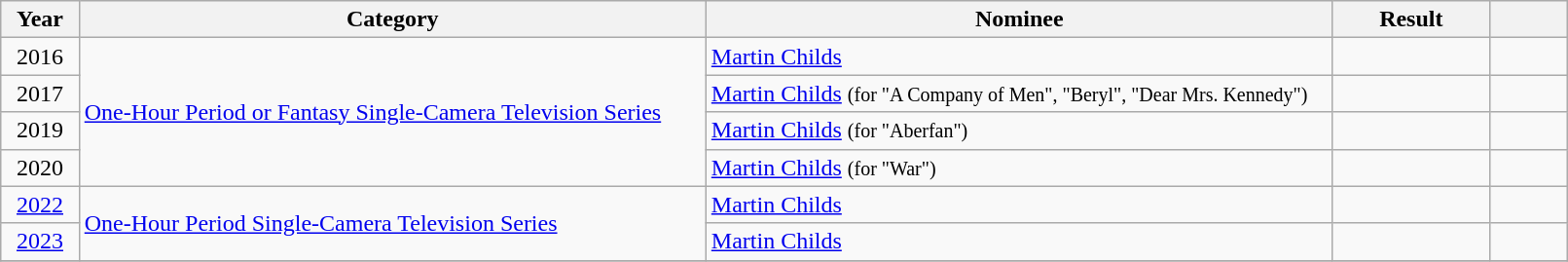<table class="wikitable" style="width:85%;">
<tr>
<th width=5%>Year</th>
<th style="width:40%;">Category</th>
<th style="width:40%;">Nominee</th>
<th style="width:10%;">Result</th>
<th width=5%></th>
</tr>
<tr>
<td style="text-align: center;">2016</td>
<td rowspan="4"><a href='#'>One-Hour Period or Fantasy Single-Camera Television Series</a></td>
<td><a href='#'>Martin Childs</a></td>
<td></td>
<td></td>
</tr>
<tr>
<td style="text-align: center;">2017</td>
<td><a href='#'>Martin Childs</a> <small>(for "A Company of Men", "Beryl", "Dear Mrs. Kennedy")</small></td>
<td></td>
<td></td>
</tr>
<tr>
<td style="text-align: center;">2019</td>
<td><a href='#'>Martin Childs</a> <small>(for "Aberfan")</small></td>
<td></td>
<td></td>
</tr>
<tr>
<td style="text-align: center;">2020</td>
<td><a href='#'>Martin Childs</a> <small>(for "War")</small></td>
<td></td>
<td></td>
</tr>
<tr>
<td style="text-align: center;"><a href='#'>2022</a></td>
<td rowspan="2"><a href='#'>One-Hour Period Single-Camera Television Series</a></td>
<td><a href='#'>Martin Childs</a> </td>
<td></td>
<td></td>
</tr>
<tr>
<td style="text-align: center;"><a href='#'>2023</a></td>
<td><a href='#'>Martin Childs</a> </td>
<td></td>
<td></td>
</tr>
<tr>
</tr>
</table>
